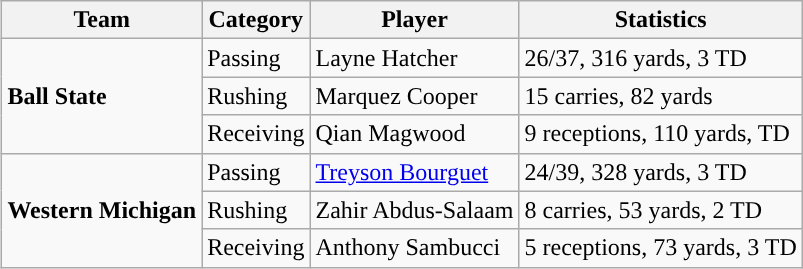<table class="wikitable" style="float: right;">
<tr>
<th>Team</th>
<th>Category</th>
<th>Player</th>
<th>Statistics</th>
</tr>
<tr>
<td rowspan=3><strong>Ball State</strong></td>
<td>Passing</td>
<td>Layne Hatcher</td>
<td>26/37, 316 yards, 3 TD</td>
</tr>
<tr>
<td>Rushing</td>
<td>Marquez Cooper</td>
<td>15 carries, 82 yards</td>
</tr>
<tr>
<td>Receiving</td>
<td>Qian Magwood</td>
<td>9 receptions, 110 yards, TD</td>
</tr>
<tr>
<td rowspan=3><strong>Western Michigan</strong></td>
<td>Passing</td>
<td><a href='#'>Treyson Bourguet</a></td>
<td>24/39, 328 yards, 3 TD</td>
</tr>
<tr>
<td>Rushing</td>
<td>Zahir Abdus-Salaam</td>
<td>8 carries, 53 yards, 2 TD</td>
</tr>
<tr>
<td>Receiving</td>
<td>Anthony Sambucci</td>
<td>5 receptions, 73 yards, 3 TD</td>
</tr>
</table>
